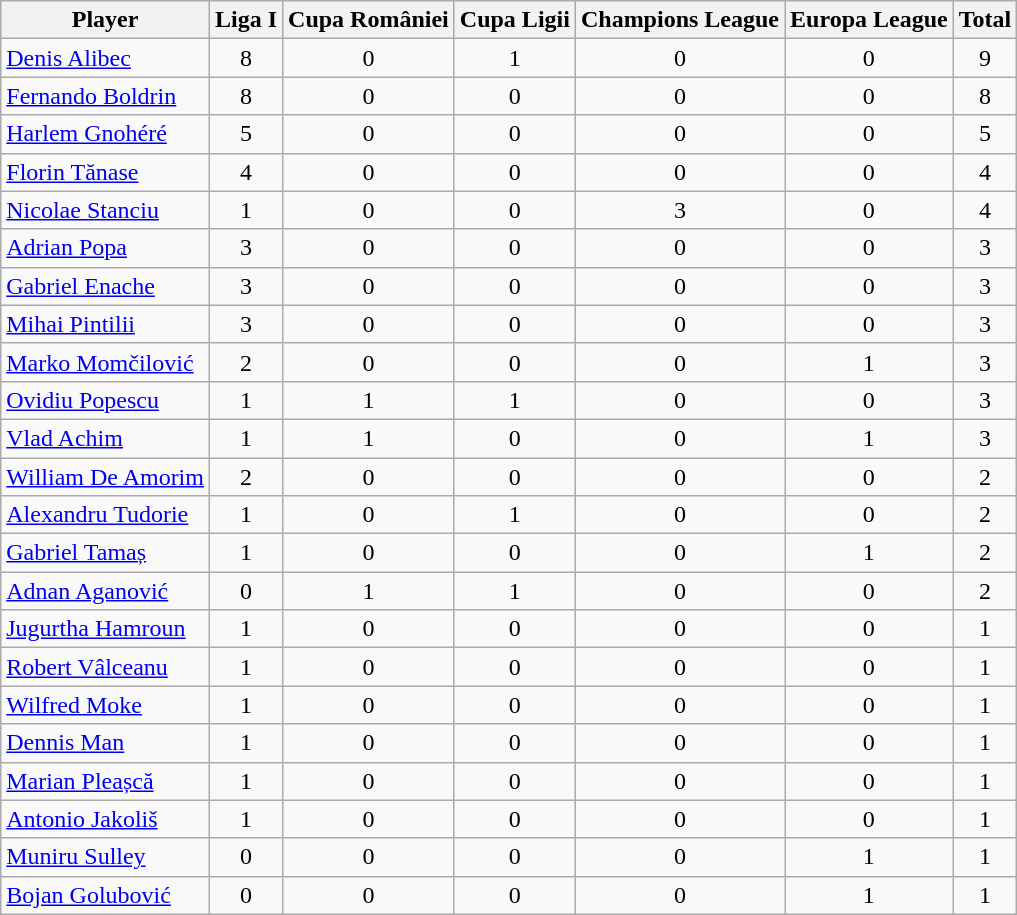<table class="wikitable sortable">
<tr>
<th>Player</th>
<th>Liga I</th>
<th>Cupa României</th>
<th>Cupa Ligii</th>
<th>Champions League</th>
<th>Europa League</th>
<th>Total</th>
</tr>
<tr>
<td style="text-align:left;"> <a href='#'>Denis Alibec</a></td>
<td align=center>8</td>
<td align=center>0</td>
<td align=center>1</td>
<td align=center>0</td>
<td align=center>0</td>
<td align=center>9</td>
</tr>
<tr>
<td style="text-align:left;"> <a href='#'>Fernando Boldrin</a></td>
<td align=center>8</td>
<td align=center>0</td>
<td align=center>0</td>
<td align=center>0</td>
<td align=center>0</td>
<td align=center>8</td>
</tr>
<tr>
<td style="text-align:left;"> <a href='#'>Harlem Gnohéré</a></td>
<td align=center>5</td>
<td align=center>0</td>
<td align=center>0</td>
<td align=center>0</td>
<td align=center>0</td>
<td align=center>5</td>
</tr>
<tr>
<td style="text-align:left;"> <a href='#'>Florin Tănase</a></td>
<td align=center>4</td>
<td align=center>0</td>
<td align=center>0</td>
<td align=center>0</td>
<td align=center>0</td>
<td align=center>4</td>
</tr>
<tr>
<td style="text-align:left;"> <a href='#'>Nicolae Stanciu</a></td>
<td align=center>1</td>
<td align=center>0</td>
<td align=center>0</td>
<td align=center>3</td>
<td align=center>0</td>
<td align=center>4</td>
</tr>
<tr>
<td style="text-align:left;"> <a href='#'>Adrian Popa</a></td>
<td align=center>3</td>
<td align=center>0</td>
<td align=center>0</td>
<td align=center>0</td>
<td align=center>0</td>
<td align=center>3</td>
</tr>
<tr>
<td style="text-align:left;"> <a href='#'>Gabriel Enache</a></td>
<td align=center>3</td>
<td align=center>0</td>
<td align=center>0</td>
<td align=center>0</td>
<td align=center>0</td>
<td align=center>3</td>
</tr>
<tr>
<td style="text-align:left;"> <a href='#'>Mihai Pintilii</a></td>
<td align=center>3</td>
<td align=center>0</td>
<td align=center>0</td>
<td align=center>0</td>
<td align=center>0</td>
<td align=center>3</td>
</tr>
<tr>
<td style="text-align:left;"> <a href='#'>Marko Momčilović</a></td>
<td align=center>2</td>
<td align=center>0</td>
<td align=center>0</td>
<td align=center>0</td>
<td align=center>1</td>
<td align=center>3</td>
</tr>
<tr>
<td style="text-align:left;"> <a href='#'>Ovidiu Popescu</a></td>
<td align=center>1</td>
<td align=center>1</td>
<td align=center>1</td>
<td align=center>0</td>
<td align=center>0</td>
<td align=center>3</td>
</tr>
<tr>
<td style="text-align:left;"> <a href='#'>Vlad Achim</a></td>
<td align=center>1</td>
<td align=center>1</td>
<td align=center>0</td>
<td align=center>0</td>
<td align=center>1</td>
<td align=center>3</td>
</tr>
<tr>
<td style="text-align:left;"> <a href='#'>William De Amorim</a></td>
<td align=center>2</td>
<td align=center>0</td>
<td align=center>0</td>
<td align=center>0</td>
<td align=center>0</td>
<td align=center>2</td>
</tr>
<tr>
<td style="text-align:left;"> <a href='#'>Alexandru Tudorie</a></td>
<td align=center>1</td>
<td align=center>0</td>
<td align=center>1</td>
<td align=center>0</td>
<td align=center>0</td>
<td align=center>2</td>
</tr>
<tr>
<td style="text-align:left;"> <a href='#'>Gabriel Tamaș</a></td>
<td align=center>1</td>
<td align=center>0</td>
<td align=center>0</td>
<td align=center>0</td>
<td align=center>1</td>
<td align=center>2</td>
</tr>
<tr>
<td style="text-align:left;"> <a href='#'>Adnan Aganović</a></td>
<td align=center>0</td>
<td align=center>1</td>
<td align=center>1</td>
<td align=center>0</td>
<td align=center>0</td>
<td align=center>2</td>
</tr>
<tr>
<td style="text-align:left;"> <a href='#'>Jugurtha Hamroun</a></td>
<td align=center>1</td>
<td align=center>0</td>
<td align=center>0</td>
<td align=center>0</td>
<td align=center>0</td>
<td align=center>1</td>
</tr>
<tr>
<td style="text-align:left;"> <a href='#'>Robert Vâlceanu</a></td>
<td align=center>1</td>
<td align=center>0</td>
<td align=center>0</td>
<td align=center>0</td>
<td align=center>0</td>
<td align=center>1</td>
</tr>
<tr>
<td style="text-align:left;"> <a href='#'>Wilfred Moke</a></td>
<td align=center>1</td>
<td align=center>0</td>
<td align=center>0</td>
<td align=center>0</td>
<td align=center>0</td>
<td align=center>1</td>
</tr>
<tr>
<td style="text-align:left;"> <a href='#'>Dennis Man</a></td>
<td align=center>1</td>
<td align=center>0</td>
<td align=center>0</td>
<td align=center>0</td>
<td align=center>0</td>
<td align=center>1</td>
</tr>
<tr>
<td style="text-align:left;"> <a href='#'>Marian Pleașcă</a></td>
<td align=center>1</td>
<td align=center>0</td>
<td align=center>0</td>
<td align=center>0</td>
<td align=center>0</td>
<td align=center>1</td>
</tr>
<tr>
<td style="text-align:left;"> <a href='#'>Antonio Jakoliš</a></td>
<td align=center>1</td>
<td align=center>0</td>
<td align=center>0</td>
<td align=center>0</td>
<td align=center>0</td>
<td align=center>1</td>
</tr>
<tr>
<td style="text-align:left;"> <a href='#'>Muniru Sulley</a></td>
<td align=center>0</td>
<td align=center>0</td>
<td align=center>0</td>
<td align=center>0</td>
<td align=center>1</td>
<td align=center>1</td>
</tr>
<tr>
<td style="text-align:left;"> <a href='#'>Bojan Golubović</a></td>
<td align=center>0</td>
<td align=center>0</td>
<td align=center>0</td>
<td align=center>0</td>
<td align=center>1</td>
<td align=center>1</td>
</tr>
</table>
